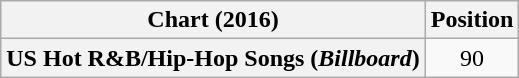<table class="wikitable plainrowheaders" style="text-align:center">
<tr>
<th scope="col">Chart (2016)</th>
<th scope="col">Position</th>
</tr>
<tr>
<th scope="row">US Hot R&B/Hip-Hop Songs (<em>Billboard</em>)</th>
<td>90</td>
</tr>
</table>
